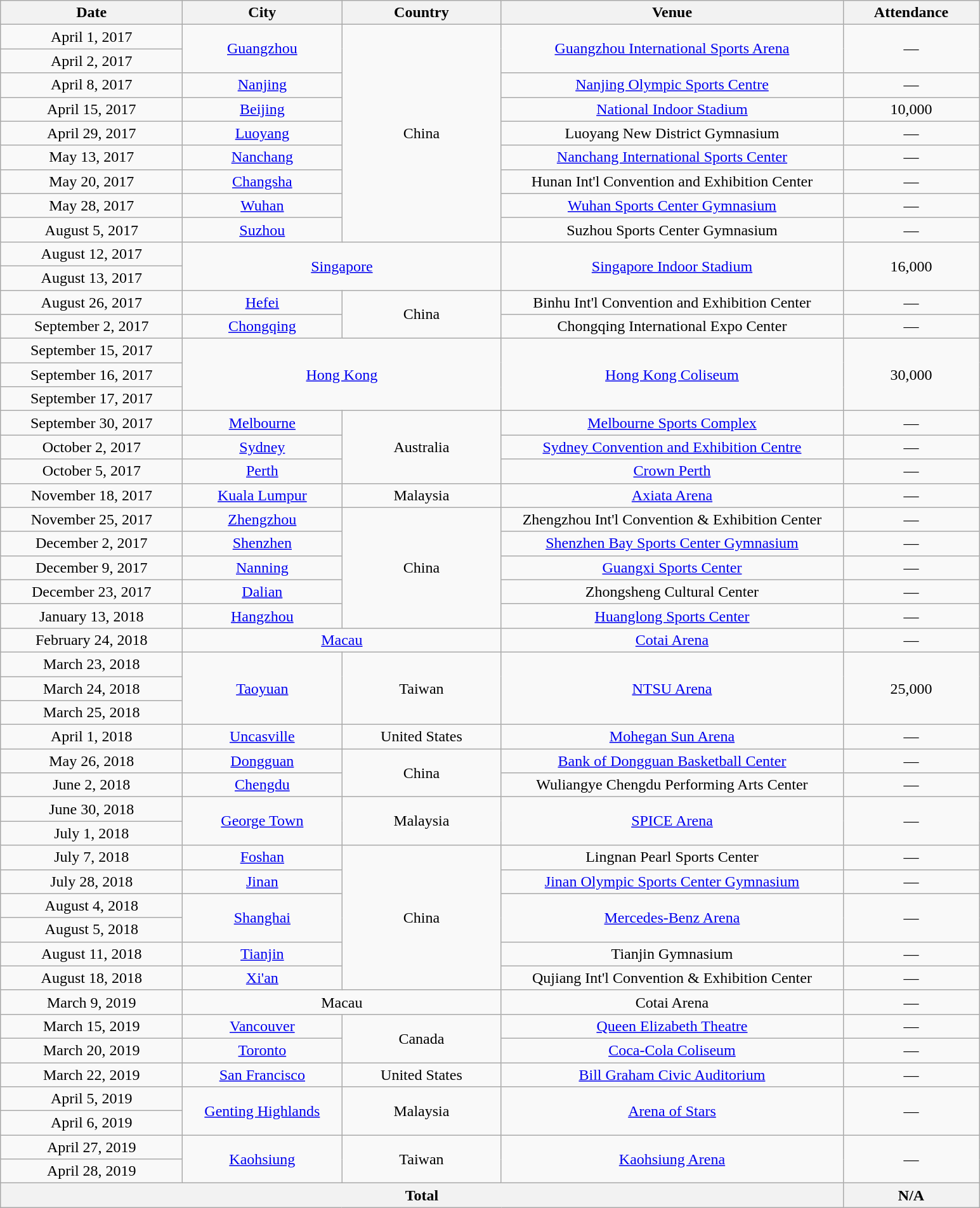<table class="wikitable plainrowheaders" style="text-align:center;">
<tr>
<th scope="col" style="width:11.5em;">Date</th>
<th scope="col" style="width:10em;">City</th>
<th scope="col" style="width:10em;">Country</th>
<th scope="col" style="width:22em;">Venue</th>
<th scope="col" style="width:8.5em;">Attendance</th>
</tr>
<tr>
<td>April 1, 2017</td>
<td rowspan="2"><a href='#'>Guangzhou</a></td>
<td rowspan="9">China</td>
<td rowspan="2"><a href='#'>Guangzhou International Sports Arena</a></td>
<td rowspan="2">—</td>
</tr>
<tr>
<td>April 2, 2017</td>
</tr>
<tr>
<td>April 8, 2017</td>
<td><a href='#'>Nanjing</a></td>
<td><a href='#'>Nanjing Olympic Sports Centre</a></td>
<td>—</td>
</tr>
<tr>
<td>April 15, 2017</td>
<td><a href='#'>Beijing</a></td>
<td><a href='#'>National Indoor Stadium</a></td>
<td>10,000</td>
</tr>
<tr>
<td>April 29, 2017</td>
<td><a href='#'>Luoyang</a></td>
<td>Luoyang New District Gymnasium</td>
<td>—</td>
</tr>
<tr>
<td>May 13, 2017</td>
<td><a href='#'>Nanchang</a></td>
<td><a href='#'>Nanchang International Sports Center</a></td>
<td>—</td>
</tr>
<tr>
<td>May 20, 2017</td>
<td><a href='#'>Changsha</a></td>
<td>Hunan Int'l Convention and Exhibition Center</td>
<td>—</td>
</tr>
<tr>
<td>May 28, 2017</td>
<td><a href='#'>Wuhan</a></td>
<td><a href='#'>Wuhan Sports Center Gymnasium</a></td>
<td>—</td>
</tr>
<tr>
<td>August 5, 2017</td>
<td><a href='#'>Suzhou</a></td>
<td>Suzhou Sports Center Gymnasium</td>
<td>—</td>
</tr>
<tr>
<td>August 12, 2017</td>
<td colspan="2" rowspan="2"><a href='#'>Singapore</a></td>
<td rowspan="2"><a href='#'>Singapore Indoor Stadium</a></td>
<td rowspan="2">16,000</td>
</tr>
<tr>
<td>August 13, 2017</td>
</tr>
<tr>
<td>August 26, 2017</td>
<td><a href='#'>Hefei</a></td>
<td rowspan="2">China</td>
<td>Binhu Int'l Convention and Exhibition Center</td>
<td>—</td>
</tr>
<tr>
<td>September 2, 2017</td>
<td><a href='#'>Chongqing</a></td>
<td>Chongqing International Expo Center</td>
<td>—</td>
</tr>
<tr>
<td>September 15, 2017</td>
<td colspan="2" rowspan="3"><a href='#'>Hong Kong</a></td>
<td rowspan="3"><a href='#'>Hong Kong Coliseum</a></td>
<td rowspan="3">30,000</td>
</tr>
<tr>
<td>September 16, 2017</td>
</tr>
<tr>
<td>September 17, 2017</td>
</tr>
<tr>
<td>September 30, 2017</td>
<td><a href='#'>Melbourne</a></td>
<td rowspan="3">Australia</td>
<td><a href='#'>Melbourne Sports Complex</a></td>
<td>—</td>
</tr>
<tr>
<td>October 2, 2017</td>
<td><a href='#'>Sydney</a></td>
<td><a href='#'>Sydney Convention and Exhibition Centre</a></td>
<td>—</td>
</tr>
<tr>
<td>October 5, 2017</td>
<td><a href='#'>Perth</a></td>
<td><a href='#'>Crown Perth</a></td>
<td>—</td>
</tr>
<tr>
<td>November 18, 2017</td>
<td><a href='#'>Kuala Lumpur</a></td>
<td>Malaysia</td>
<td><a href='#'>Axiata Arena</a></td>
<td>—</td>
</tr>
<tr>
<td>November 25, 2017</td>
<td><a href='#'>Zhengzhou</a></td>
<td rowspan="5">China</td>
<td>Zhengzhou Int'l Convention & Exhibition Center</td>
<td>—</td>
</tr>
<tr>
<td>December 2, 2017</td>
<td><a href='#'>Shenzhen</a></td>
<td><a href='#'>Shenzhen Bay Sports Center Gymnasium</a></td>
<td>—</td>
</tr>
<tr>
<td>December 9, 2017</td>
<td><a href='#'>Nanning</a></td>
<td><a href='#'>Guangxi Sports Center</a></td>
<td>—</td>
</tr>
<tr>
<td>December 23, 2017</td>
<td><a href='#'>Dalian</a></td>
<td>Zhongsheng Cultural Center</td>
<td>—</td>
</tr>
<tr>
<td>January 13, 2018</td>
<td><a href='#'>Hangzhou</a></td>
<td><a href='#'>Huanglong Sports Center</a></td>
<td>—</td>
</tr>
<tr>
<td>February 24, 2018</td>
<td colspan="2"><a href='#'>Macau</a></td>
<td><a href='#'>Cotai Arena</a></td>
<td>—</td>
</tr>
<tr>
<td>March 23, 2018</td>
<td rowspan="3"><a href='#'>Taoyuan</a></td>
<td rowspan="3">Taiwan</td>
<td rowspan="3"><a href='#'>NTSU Arena</a></td>
<td rowspan="3">25,000</td>
</tr>
<tr>
<td>March 24, 2018</td>
</tr>
<tr>
<td>March 25, 2018</td>
</tr>
<tr>
<td>April 1, 2018</td>
<td><a href='#'>Uncasville</a></td>
<td>United States</td>
<td><a href='#'>Mohegan Sun Arena</a></td>
<td>—</td>
</tr>
<tr>
<td>May 26, 2018</td>
<td><a href='#'>Dongguan</a></td>
<td rowspan="2">China</td>
<td><a href='#'>Bank of Dongguan Basketball Center</a></td>
<td>—</td>
</tr>
<tr>
<td>June 2, 2018</td>
<td><a href='#'>Chengdu</a></td>
<td>Wuliangye Chengdu Performing Arts Center</td>
<td>—</td>
</tr>
<tr>
<td>June 30, 2018</td>
<td rowspan="2"><a href='#'>George Town</a></td>
<td rowspan="2">Malaysia</td>
<td rowspan="2"><a href='#'>SPICE Arena</a></td>
<td rowspan="2">—</td>
</tr>
<tr>
<td>July 1, 2018</td>
</tr>
<tr>
<td>July 7, 2018</td>
<td><a href='#'>Foshan</a></td>
<td rowspan="6">China</td>
<td>Lingnan Pearl Sports Center</td>
<td>—</td>
</tr>
<tr>
<td>July 28, 2018</td>
<td><a href='#'>Jinan</a></td>
<td><a href='#'>Jinan Olympic Sports Center Gymnasium</a></td>
<td>—</td>
</tr>
<tr>
<td>August 4, 2018</td>
<td rowspan="2"><a href='#'>Shanghai</a></td>
<td rowspan="2"><a href='#'>Mercedes-Benz Arena</a></td>
<td rowspan="2">—</td>
</tr>
<tr>
<td>August 5, 2018</td>
</tr>
<tr>
<td>August 11, 2018</td>
<td><a href='#'>Tianjin</a></td>
<td>Tianjin Gymnasium</td>
<td>—</td>
</tr>
<tr>
<td>August 18, 2018</td>
<td><a href='#'>Xi'an</a></td>
<td>Qujiang Int'l Convention & Exhibition Center</td>
<td>—</td>
</tr>
<tr>
<td>March 9, 2019</td>
<td colspan="2">Macau</td>
<td>Cotai Arena</td>
<td>—</td>
</tr>
<tr>
<td>March 15, 2019</td>
<td><a href='#'>Vancouver</a></td>
<td rowspan="2">Canada</td>
<td><a href='#'>Queen Elizabeth Theatre</a></td>
<td>—</td>
</tr>
<tr>
<td>March 20, 2019</td>
<td><a href='#'>Toronto</a></td>
<td><a href='#'>Coca-Cola Coliseum</a></td>
<td>—</td>
</tr>
<tr>
<td>March 22, 2019</td>
<td><a href='#'>San Francisco</a></td>
<td>United States</td>
<td><a href='#'>Bill Graham Civic Auditorium</a></td>
<td>—</td>
</tr>
<tr>
<td>April 5, 2019</td>
<td rowspan="2"><a href='#'>Genting Highlands</a></td>
<td rowspan="2">Malaysia</td>
<td rowspan="2"><a href='#'>Arena of Stars</a></td>
<td rowspan="2">—</td>
</tr>
<tr>
<td>April 6, 2019</td>
</tr>
<tr>
<td>April 27, 2019</td>
<td rowspan="2"><a href='#'>Kaohsiung</a></td>
<td rowspan="2">Taiwan</td>
<td rowspan="2"><a href='#'>Kaohsiung Arena</a></td>
<td rowspan="2">—</td>
</tr>
<tr>
<td>April 28, 2019</td>
</tr>
<tr>
<th colspan="4">Total</th>
<th>N/A</th>
</tr>
</table>
